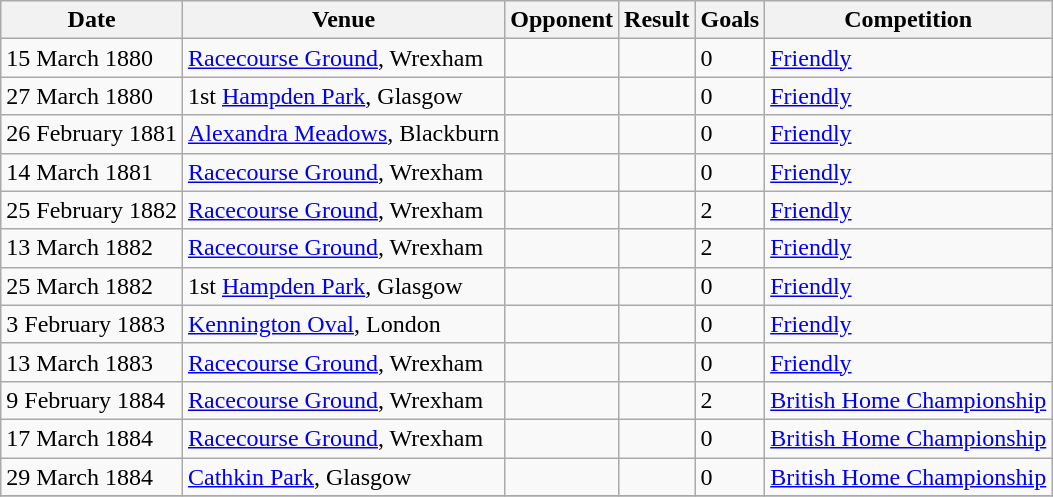<table class="wikitable">
<tr>
<th>Date</th>
<th>Venue</th>
<th>Opponent</th>
<th>Result</th>
<th>Goals</th>
<th>Competition</th>
</tr>
<tr>
<td>15 March 1880</td>
<td><a href='#'>Racecourse Ground</a>, Wrexham</td>
<td></td>
<td></td>
<td>0</td>
<td><a href='#'>Friendly</a></td>
</tr>
<tr>
<td>27 March 1880</td>
<td>1st <a href='#'>Hampden Park</a>, Glasgow</td>
<td></td>
<td></td>
<td>0</td>
<td><a href='#'>Friendly</a></td>
</tr>
<tr>
<td>26 February 1881</td>
<td><a href='#'>Alexandra Meadows</a>, Blackburn</td>
<td></td>
<td></td>
<td>0</td>
<td><a href='#'>Friendly</a></td>
</tr>
<tr>
<td>14 March 1881</td>
<td><a href='#'>Racecourse Ground</a>, Wrexham</td>
<td></td>
<td></td>
<td>0</td>
<td><a href='#'>Friendly</a></td>
</tr>
<tr>
<td>25 February 1882</td>
<td><a href='#'>Racecourse Ground</a>, Wrexham</td>
<td></td>
<td></td>
<td>2</td>
<td><a href='#'>Friendly</a></td>
</tr>
<tr>
<td>13 March 1882</td>
<td><a href='#'>Racecourse Ground</a>, Wrexham</td>
<td></td>
<td></td>
<td>2</td>
<td><a href='#'>Friendly</a></td>
</tr>
<tr>
<td>25 March 1882</td>
<td>1st <a href='#'>Hampden Park</a>, Glasgow</td>
<td></td>
<td></td>
<td>0</td>
<td><a href='#'>Friendly</a></td>
</tr>
<tr>
<td>3 February 1883</td>
<td><a href='#'>Kennington Oval</a>, London</td>
<td></td>
<td></td>
<td>0</td>
<td><a href='#'>Friendly</a></td>
</tr>
<tr>
<td>13 March 1883</td>
<td><a href='#'>Racecourse Ground</a>, Wrexham</td>
<td></td>
<td></td>
<td>0</td>
<td><a href='#'>Friendly</a></td>
</tr>
<tr>
<td>9 February 1884</td>
<td><a href='#'>Racecourse Ground</a>, Wrexham</td>
<td></td>
<td></td>
<td>2</td>
<td><a href='#'>British Home Championship</a></td>
</tr>
<tr>
<td>17 March 1884</td>
<td><a href='#'>Racecourse Ground</a>, Wrexham</td>
<td></td>
<td></td>
<td>0</td>
<td><a href='#'>British Home Championship</a></td>
</tr>
<tr>
<td>29 March 1884</td>
<td><a href='#'>Cathkin Park</a>, Glasgow</td>
<td></td>
<td></td>
<td>0</td>
<td><a href='#'>British Home Championship</a></td>
</tr>
<tr>
</tr>
</table>
